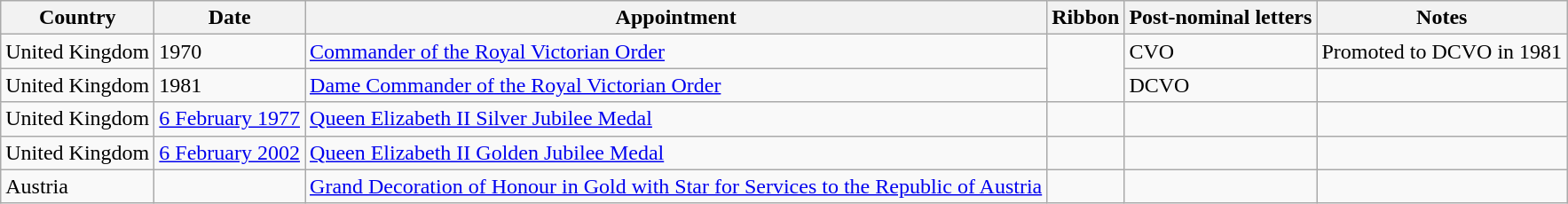<table class="wikitable sortable">
<tr>
<th>Country</th>
<th>Date</th>
<th>Appointment</th>
<th>Ribbon</th>
<th>Post-nominal letters</th>
<th>Notes</th>
</tr>
<tr>
<td>United Kingdom</td>
<td>1970</td>
<td><a href='#'>Commander of the Royal Victorian Order</a></td>
<td rowspan="2"></td>
<td>CVO</td>
<td>Promoted to DCVO in 1981</td>
</tr>
<tr>
<td>United Kingdom</td>
<td>1981</td>
<td><a href='#'>Dame Commander of the Royal Victorian Order</a></td>
<td>DCVO</td>
<td></td>
</tr>
<tr>
<td>United Kingdom</td>
<td><a href='#'>6 February 1977</a></td>
<td><a href='#'>Queen Elizabeth II Silver Jubilee Medal</a></td>
<td></td>
<td></td>
<td></td>
</tr>
<tr>
<td>United Kingdom</td>
<td><a href='#'>6 February 2002</a></td>
<td><a href='#'>Queen Elizabeth II Golden Jubilee Medal</a></td>
<td></td>
<td></td>
<td></td>
</tr>
<tr>
<td>Austria</td>
<td></td>
<td><a href='#'>Grand Decoration of Honour in Gold with Star for Services to the Republic of Austria</a></td>
<td></td>
<td></td>
<td></td>
</tr>
</table>
